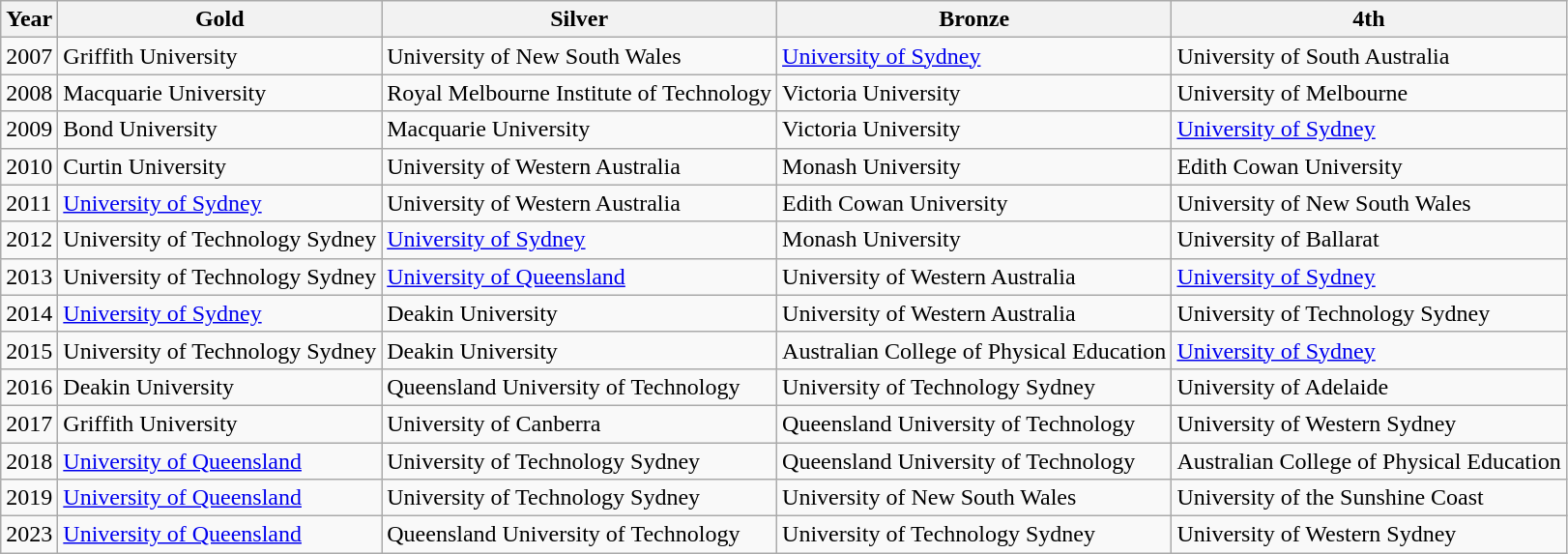<table class="wikitable">
<tr>
<th>Year</th>
<th>Gold</th>
<th>Silver</th>
<th>Bronze</th>
<th>4th</th>
</tr>
<tr>
<td>2007</td>
<td>Griffith University</td>
<td>University of New South Wales</td>
<td><a href='#'>University of Sydney</a></td>
<td>University of South Australia</td>
</tr>
<tr>
<td>2008</td>
<td>Macquarie University</td>
<td>Royal Melbourne Institute of Technology</td>
<td>Victoria University</td>
<td>University of Melbourne</td>
</tr>
<tr>
<td>2009</td>
<td>Bond University</td>
<td>Macquarie University</td>
<td>Victoria University</td>
<td><a href='#'>University of Sydney</a></td>
</tr>
<tr>
<td>2010</td>
<td>Curtin University</td>
<td>University of Western Australia</td>
<td>Monash University</td>
<td>Edith Cowan University</td>
</tr>
<tr>
<td>2011</td>
<td><a href='#'>University of Sydney</a></td>
<td>University of Western Australia</td>
<td>Edith Cowan University</td>
<td>University of New South Wales</td>
</tr>
<tr>
<td>2012</td>
<td>University of Technology Sydney</td>
<td><a href='#'>University of Sydney</a></td>
<td>Monash University</td>
<td>University of Ballarat</td>
</tr>
<tr>
<td>2013</td>
<td>University of Technology Sydney</td>
<td><a href='#'>University of Queensland</a></td>
<td>University of Western Australia</td>
<td><a href='#'>University of Sydney</a></td>
</tr>
<tr>
<td>2014</td>
<td><a href='#'>University of Sydney</a></td>
<td>Deakin University</td>
<td>University of Western Australia</td>
<td>University of Technology Sydney</td>
</tr>
<tr>
<td>2015</td>
<td>University of Technology Sydney</td>
<td>Deakin University</td>
<td>Australian College of Physical Education</td>
<td><a href='#'>University of Sydney</a></td>
</tr>
<tr>
<td>2016</td>
<td>Deakin University</td>
<td>Queensland University of Technology</td>
<td>University of Technology Sydney</td>
<td>University of Adelaide</td>
</tr>
<tr>
<td>2017</td>
<td>Griffith University</td>
<td>University of Canberra</td>
<td>Queensland University of Technology</td>
<td>University of Western Sydney</td>
</tr>
<tr>
<td>2018</td>
<td><a href='#'>University of Queensland</a></td>
<td>University of Technology Sydney</td>
<td>Queensland University of Technology</td>
<td>Australian College of Physical Education</td>
</tr>
<tr>
<td>2019</td>
<td><a href='#'>University of Queensland</a></td>
<td>University of Technology Sydney</td>
<td>University of New South Wales</td>
<td>University of the Sunshine Coast</td>
</tr>
<tr>
<td>2023</td>
<td><a href='#'>University of Queensland</a></td>
<td>Queensland University of Technology</td>
<td>University of Technology Sydney</td>
<td>University of Western Sydney</td>
</tr>
</table>
